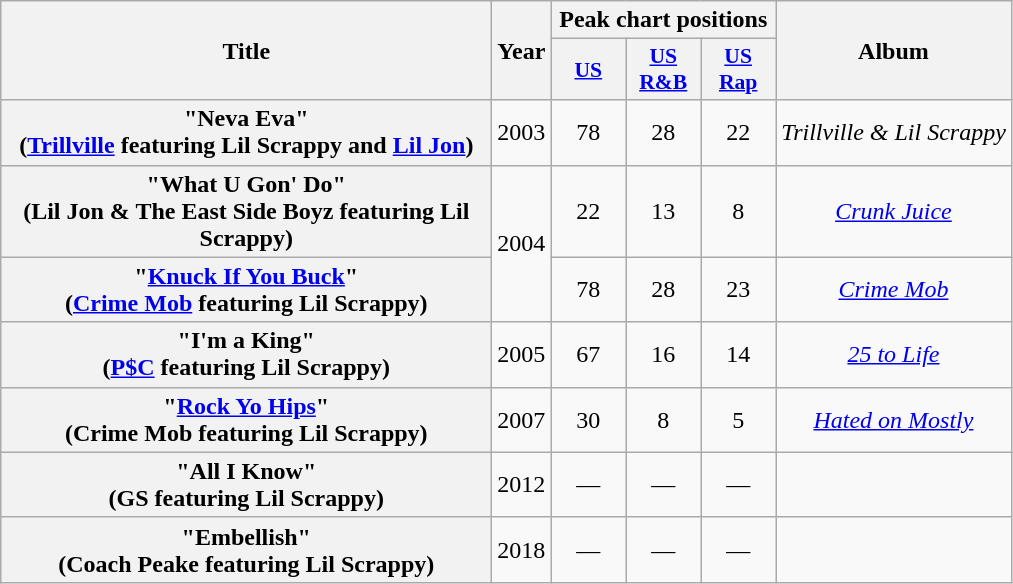<table class="wikitable plainrowheaders" style="text-align:center;">
<tr>
<th scope="col" rowspan="2" style="width:20em;">Title</th>
<th scope="col" rowspan="2">Year</th>
<th scope="col" colspan="3">Peak chart positions</th>
<th scope="col" rowspan="2">Album</th>
</tr>
<tr>
<th style="width:3em;font-size:90%;"><a href='#'>US</a></th>
<th style="width:3em;font-size:90%;"><a href='#'>US<br>R&B</a></th>
<th style="width:3em;font-size:90%;"><a href='#'>US<br>Rap</a></th>
</tr>
<tr>
<th scope="row">"Neva Eva"<br><span>(<a href='#'>Trillville</a> featuring Lil Scrappy and <a href='#'>Lil Jon</a>)</span></th>
<td>2003</td>
<td>78</td>
<td>28</td>
<td>22</td>
<td><em>Trillville & Lil Scrappy</em></td>
</tr>
<tr>
<th scope="row">"What U Gon' Do"<br><span>(Lil Jon & The East Side Boyz featuring Lil Scrappy)</span></th>
<td rowspan="2">2004</td>
<td>22</td>
<td>13</td>
<td>8</td>
<td><em><a href='#'>Crunk Juice</a></em></td>
</tr>
<tr>
<th scope="row">"<a href='#'>Knuck If You Buck</a>"<br><span>(<a href='#'>Crime Mob</a> featuring Lil Scrappy)</span></th>
<td>78</td>
<td>28</td>
<td>23</td>
<td><em><a href='#'>Crime Mob</a></em></td>
</tr>
<tr>
<th scope="row">"I'm a King"<br><span>(<a href='#'>P$C</a> featuring Lil Scrappy)</span></th>
<td>2005</td>
<td>67</td>
<td>16</td>
<td>14</td>
<td><em><a href='#'>25 to Life</a></em></td>
</tr>
<tr>
<th scope="row">"<a href='#'>Rock Yo Hips</a>"<br><span>(Crime Mob featuring Lil Scrappy)</span></th>
<td>2007</td>
<td>30</td>
<td>8</td>
<td>5</td>
<td><em><a href='#'>Hated on Mostly</a></em></td>
</tr>
<tr>
<th scope="row">"All I Know"<br><span>(GS featuring Lil Scrappy)</span></th>
<td>2012</td>
<td>—</td>
<td>—</td>
<td>—</td>
<td></td>
</tr>
<tr>
<th scope="row">"Embellish"<br><span>(Coach Peake featuring Lil Scrappy)</span></th>
<td>2018</td>
<td>—</td>
<td>—</td>
<td>—</td>
<td></td>
</tr>
</table>
